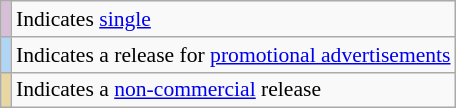<table class="wikitable" style="font-size:90%;">
<tr>
<td style="background-color:#D8BFD8"></td>
<td>Indicates <a href='#'>single</a></td>
</tr>
<tr>
<td style="background-color:#b1d6f5"></td>
<td>Indicates a release for <a href='#'>promotional advertisements</a></td>
</tr>
<tr>
<td style="background-color:#e8d7a2"></td>
<td>Indicates a <a href='#'>non-commercial</a> release</td>
</tr>
</table>
